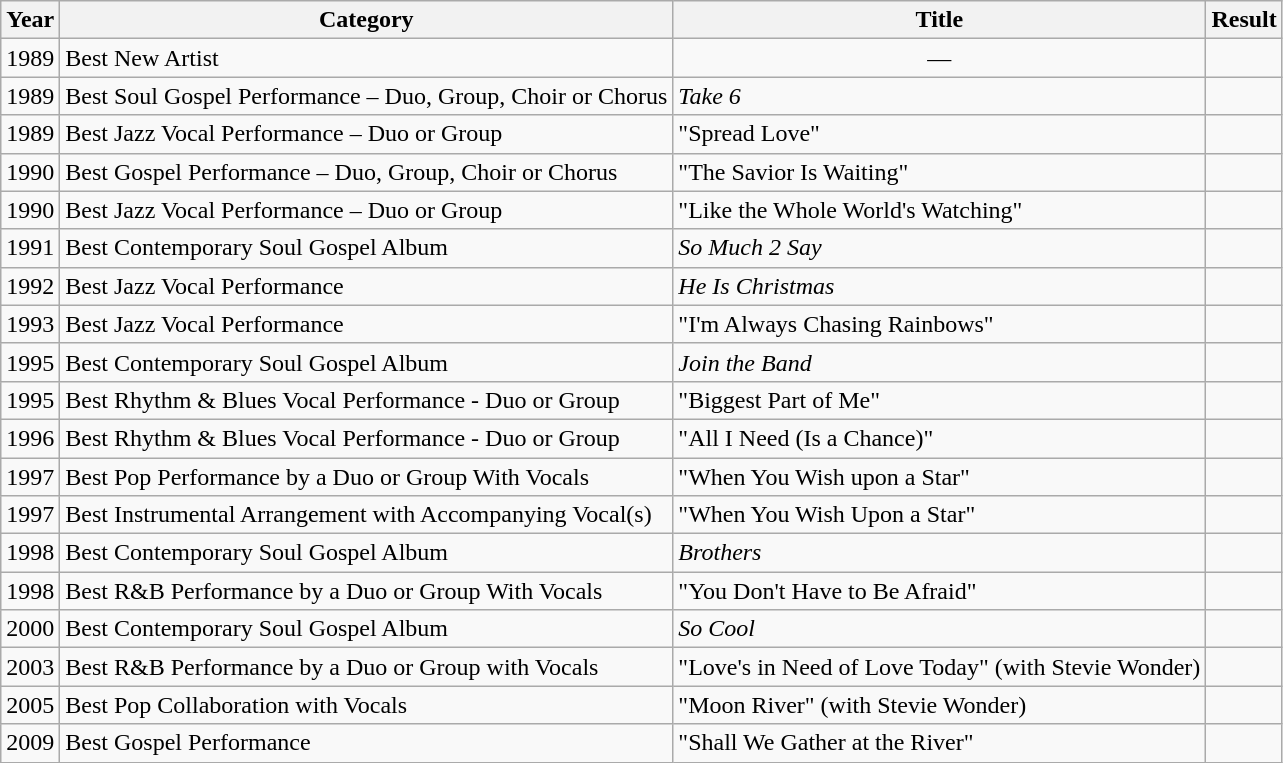<table class="wikitable sortable">
<tr>
<th>Year</th>
<th>Category</th>
<th>Title</th>
<th>Result</th>
</tr>
<tr>
<td>1989</td>
<td>Best New Artist</td>
<td style="text-align:center;">—</td>
<td></td>
</tr>
<tr>
<td>1989</td>
<td>Best Soul Gospel Performance – Duo, Group, Choir or Chorus</td>
<td><em>Take 6</em></td>
<td></td>
</tr>
<tr>
<td>1989</td>
<td>Best Jazz Vocal Performance – Duo or Group</td>
<td>"Spread Love"</td>
<td></td>
</tr>
<tr>
<td>1990</td>
<td>Best Gospel Performance – Duo, Group, Choir or Chorus</td>
<td>"The Savior Is Waiting"</td>
<td></td>
</tr>
<tr>
<td>1990</td>
<td>Best Jazz Vocal Performance – Duo or Group</td>
<td>"Like the Whole World's Watching"</td>
<td></td>
</tr>
<tr>
<td>1991</td>
<td>Best Contemporary Soul Gospel Album</td>
<td><em>So Much 2 Say</em></td>
<td></td>
</tr>
<tr>
<td>1992</td>
<td>Best Jazz Vocal Performance</td>
<td><em>He Is Christmas</em></td>
<td></td>
</tr>
<tr>
<td>1993</td>
<td>Best Jazz Vocal Performance</td>
<td>"I'm Always Chasing Rainbows"</td>
<td></td>
</tr>
<tr>
<td>1995</td>
<td>Best Contemporary Soul Gospel Album</td>
<td><em>Join the Band</em></td>
<td></td>
</tr>
<tr>
<td>1995</td>
<td>Best Rhythm & Blues Vocal Performance - Duo or Group</td>
<td>"Biggest Part of Me"</td>
<td></td>
</tr>
<tr>
<td>1996</td>
<td>Best Rhythm & Blues Vocal Performance - Duo or Group</td>
<td>"All I Need (Is a Chance)"</td>
<td></td>
</tr>
<tr>
<td>1997</td>
<td>Best Pop Performance by a Duo or Group With Vocals</td>
<td>"When You Wish upon a Star"</td>
<td></td>
</tr>
<tr>
<td>1997</td>
<td>Best Instrumental Arrangement with Accompanying Vocal(s)</td>
<td>"When You Wish Upon a Star"</td>
<td></td>
</tr>
<tr>
<td>1998</td>
<td>Best Contemporary Soul Gospel Album</td>
<td><em>Brothers</em></td>
<td></td>
</tr>
<tr>
<td>1998</td>
<td>Best R&B Performance by a Duo or Group With Vocals</td>
<td>"You Don't Have to Be Afraid"</td>
<td></td>
</tr>
<tr>
<td>2000</td>
<td>Best Contemporary Soul Gospel Album</td>
<td><em>So Cool</em></td>
<td></td>
</tr>
<tr>
<td>2003</td>
<td>Best R&B Performance by a Duo or Group with Vocals</td>
<td>"Love's in Need of Love Today" (with Stevie Wonder)</td>
<td></td>
</tr>
<tr>
<td>2005</td>
<td>Best Pop Collaboration with Vocals</td>
<td>"Moon River" (with Stevie Wonder)</td>
<td></td>
</tr>
<tr>
<td>2009</td>
<td>Best Gospel Performance</td>
<td>"Shall We Gather at the River"</td>
<td></td>
</tr>
</table>
